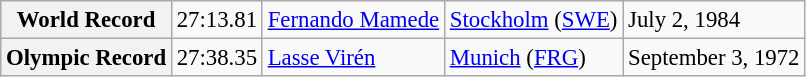<table class="wikitable" style="font-size:95%;">
<tr>
<th>World Record</th>
<td>27:13.81</td>
<td> <a href='#'>Fernando Mamede</a></td>
<td><a href='#'>Stockholm</a> (<a href='#'>SWE</a>)</td>
<td>July 2, 1984</td>
</tr>
<tr>
<th>Olympic Record</th>
<td>27:38.35</td>
<td> <a href='#'>Lasse Virén</a></td>
<td><a href='#'>Munich</a> (<a href='#'>FRG</a>)</td>
<td>September 3, 1972</td>
</tr>
</table>
